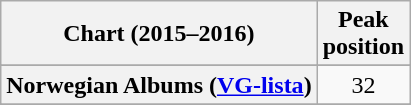<table class="wikitable sortable plainrowheaders" style="text-align:center">
<tr>
<th scope="col">Chart (2015–2016)</th>
<th scope="col">Peak<br>position</th>
</tr>
<tr>
</tr>
<tr>
</tr>
<tr>
</tr>
<tr>
</tr>
<tr>
</tr>
<tr>
</tr>
<tr>
</tr>
<tr>
</tr>
<tr>
<th scope="row">Norwegian Albums (<a href='#'>VG-lista</a>)</th>
<td>32</td>
</tr>
<tr>
</tr>
<tr>
</tr>
<tr>
</tr>
<tr>
</tr>
<tr>
</tr>
<tr>
</tr>
</table>
